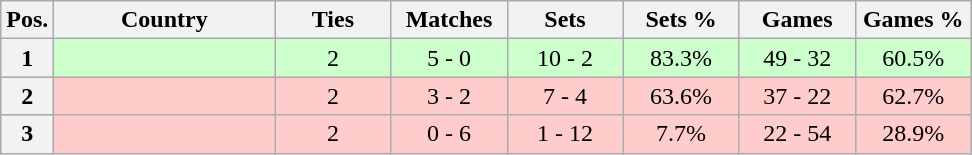<table class="wikitable nowrap" style=text-align:center>
<tr>
<th>Pos.</th>
<th width=140>Country</th>
<th width=70>Ties</th>
<th width=70>Matches</th>
<th width=70>Sets</th>
<th width=70>Sets %</th>
<th width=70>Games</th>
<th width=70>Games %</th>
</tr>
<tr style="background: #CCFFCC;">
<th>1</th>
<td align=left></td>
<td>2</td>
<td>5 - 0</td>
<td>10 - 2</td>
<td>83.3%</td>
<td>49 - 32</td>
<td>60.5%</td>
</tr>
<tr style="background: #FFCCCC;">
<th>2</th>
<td align=left></td>
<td>2</td>
<td>3 -	2</td>
<td>7 - 4</td>
<td>63.6%</td>
<td>37 - 22</td>
<td>62.7%</td>
</tr>
<tr style="background: #FFCCCC;">
<th>3</th>
<td align=left></td>
<td>2</td>
<td>0 -	6</td>
<td>1 - 12</td>
<td>7.7%</td>
<td>22	- 54</td>
<td>28.9%</td>
</tr>
</table>
